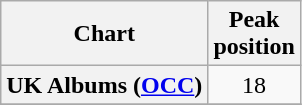<table class="wikitable plainrowheaders sortable" style="text-align:center;" border="1">
<tr>
<th scope="col">Chart</th>
<th scope="col">Peak<br>position</th>
</tr>
<tr>
<th scope="row">UK Albums (<a href='#'>OCC</a>)</th>
<td>18</td>
</tr>
<tr>
</tr>
</table>
